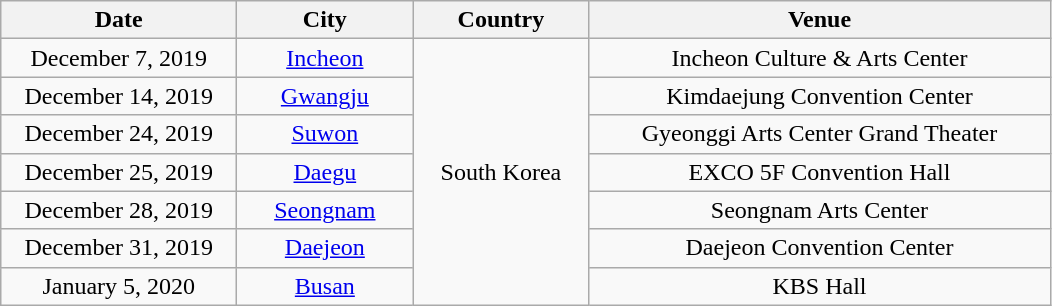<table class="wikitable" style="text-align:center">
<tr>
<th scope="col" width="150">Date</th>
<th scope="col" width="110">City</th>
<th scope="col" width="110">Country</th>
<th scope="col" width="300">Venue</th>
</tr>
<tr>
<td>December 7, 2019</td>
<td><a href='#'>Incheon</a></td>
<td rowspan="7">South Korea</td>
<td>Incheon Culture & Arts Center</td>
</tr>
<tr>
<td>December 14, 2019</td>
<td><a href='#'>Gwangju</a></td>
<td>Kimdaejung Convention Center</td>
</tr>
<tr>
<td>December 24, 2019</td>
<td><a href='#'>Suwon</a></td>
<td>Gyeonggi Arts Center Grand Theater</td>
</tr>
<tr>
<td>December 25, 2019</td>
<td><a href='#'>Daegu</a></td>
<td>EXCO 5F Convention Hall</td>
</tr>
<tr>
<td>December 28, 2019</td>
<td><a href='#'>Seongnam</a></td>
<td>Seongnam Arts Center</td>
</tr>
<tr>
<td>December 31, 2019</td>
<td><a href='#'>Daejeon</a></td>
<td>Daejeon Convention Center</td>
</tr>
<tr>
<td>January 5, 2020</td>
<td><a href='#'>Busan</a></td>
<td>KBS Hall</td>
</tr>
</table>
